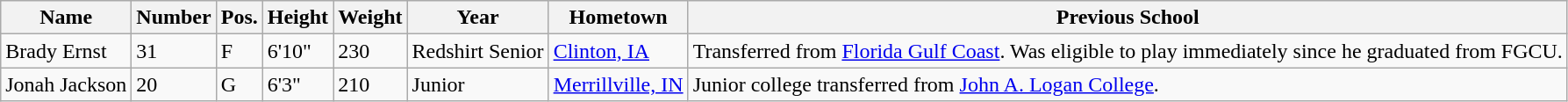<table class="wikitable sortable" border="1">
<tr>
<th>Name</th>
<th>Number</th>
<th>Pos.</th>
<th>Height</th>
<th>Weight</th>
<th>Year</th>
<th>Hometown</th>
<th class="unsortable">Previous School</th>
</tr>
<tr>
<td>Brady Ernst</td>
<td>31</td>
<td>F</td>
<td>6'10"</td>
<td>230</td>
<td>Redshirt Senior</td>
<td><a href='#'>Clinton, IA</a></td>
<td>Transferred from <a href='#'>Florida Gulf Coast</a>. Was eligible to play immediately since he graduated from FGCU.</td>
</tr>
<tr>
<td>Jonah Jackson</td>
<td>20</td>
<td>G</td>
<td>6'3"</td>
<td>210</td>
<td>Junior</td>
<td><a href='#'>Merrillville, IN</a></td>
<td>Junior college transferred from <a href='#'>John A. Logan College</a>.</td>
</tr>
</table>
